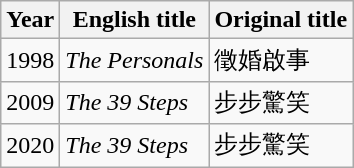<table class="wikitable sortable">
<tr>
<th>Year</th>
<th>English title</th>
<th>Original title</th>
</tr>
<tr>
<td>1998</td>
<td><em>The Personals</em></td>
<td>徵婚啟事</td>
</tr>
<tr>
<td>2009</td>
<td><em>The 39 Steps</em></td>
<td>步步驚笑</td>
</tr>
<tr>
<td>2020</td>
<td><em>The 39 Steps</em></td>
<td>步步驚笑</td>
</tr>
</table>
